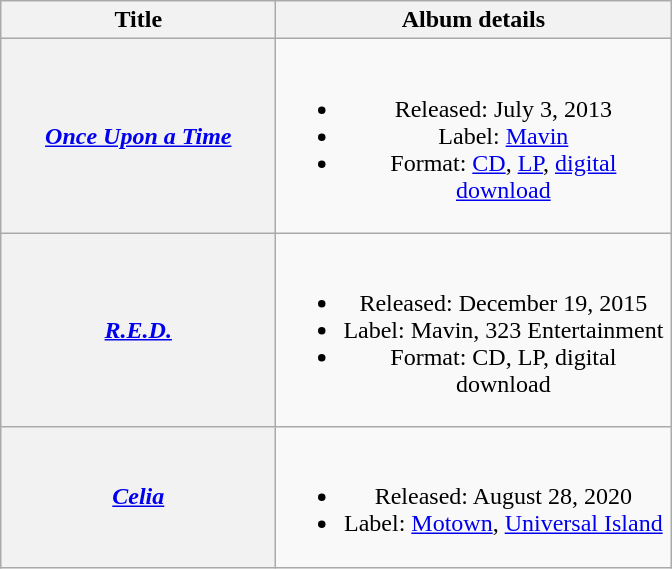<table class="wikitable plainrowheaders" style="text-align:center;">
<tr>
<th scope="col" style="width:11em;">Title</th>
<th scope="col" style="width:16em;">Album details</th>
</tr>
<tr>
<th scope="row"><em><a href='#'>Once Upon a Time</a></em></th>
<td><br><ul><li>Released: July 3, 2013</li><li>Label: <a href='#'>Mavin</a></li><li>Format: <a href='#'>CD</a>, <a href='#'>LP</a>, <a href='#'>digital download</a></li></ul></td>
</tr>
<tr>
<th scope="row"><em><a href='#'>R.E.D.</a></em></th>
<td><br><ul><li>Released: December 19, 2015</li><li>Label: Mavin, 323 Entertainment</li><li>Format: CD, LP, digital download</li></ul></td>
</tr>
<tr>
<th scope="row"><em><a href='#'>Celia</a></em></th>
<td><br><ul><li>Released: August 28, 2020</li><li>Label: <a href='#'>Motown</a>, <a href='#'>Universal Island</a></li></ul></td>
</tr>
</table>
